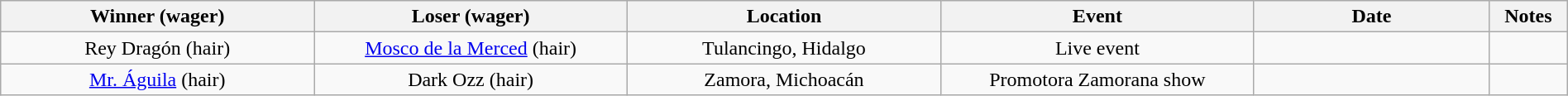<table class="wikitable sortable" width=100%  style="text-align: center">
<tr>
<th width=20% scope="col">Winner (wager)</th>
<th width=20% scope="col">Loser (wager)</th>
<th width=20% scope="col">Location</th>
<th width=20% scope="col">Event</th>
<th width=15% scope="col">Date</th>
<th class="unsortable" width=5% scope="col">Notes</th>
</tr>
<tr>
<td>Rey Dragón (hair)</td>
<td><a href='#'>Mosco de la Merced</a> (hair)</td>
<td>Tulancingo, Hidalgo</td>
<td>Live event</td>
<td></td>
<td></td>
</tr>
<tr>
<td><a href='#'>Mr. Águila</a> (hair)</td>
<td>Dark Ozz (hair)</td>
<td>Zamora, Michoacán</td>
<td>Promotora Zamorana show</td>
<td></td>
<td></td>
</tr>
</table>
